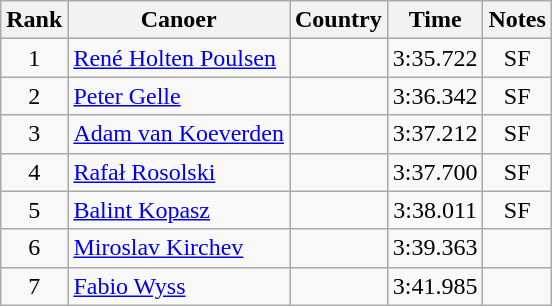<table class="wikitable" style="text-align:center;">
<tr>
<th>Rank</th>
<th>Canoer</th>
<th>Country</th>
<th>Time</th>
<th>Notes</th>
</tr>
<tr>
<td>1</td>
<td align=left><a href='#'>René Holten Poulsen</a></td>
<td align=left></td>
<td>3:35.722</td>
<td>SF</td>
</tr>
<tr>
<td>2</td>
<td align=left><a href='#'>Peter Gelle</a></td>
<td align=left></td>
<td>3:36.342</td>
<td>SF</td>
</tr>
<tr>
<td>3</td>
<td align=left><a href='#'>Adam van Koeverden</a></td>
<td align=left></td>
<td>3:37.212</td>
<td>SF</td>
</tr>
<tr>
<td>4</td>
<td align=left><a href='#'>Rafał Rosolski</a></td>
<td align=left></td>
<td>3:37.700</td>
<td>SF</td>
</tr>
<tr>
<td>5</td>
<td align=left><a href='#'>Balint Kopasz</a></td>
<td align=left></td>
<td>3:38.011</td>
<td>SF</td>
</tr>
<tr>
<td>6</td>
<td align=left><a href='#'>Miroslav Kirchev</a></td>
<td align=left></td>
<td>3:39.363</td>
<td></td>
</tr>
<tr>
<td>7</td>
<td align=left><a href='#'>Fabio Wyss</a></td>
<td align=left></td>
<td>3:41.985</td>
<td></td>
</tr>
</table>
